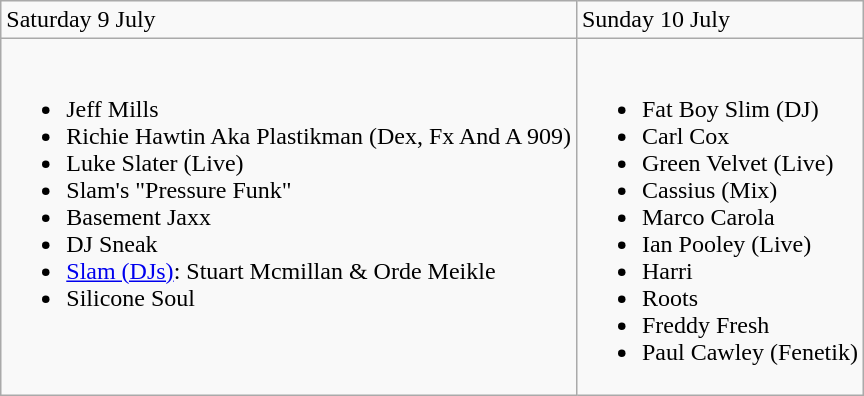<table class="wikitable">
<tr>
<td>Saturday 9 July</td>
<td>Sunday 10 July</td>
</tr>
<tr valign="top">
<td><br><ul><li>Jeff Mills</li><li>Richie Hawtin Aka Plastikman (Dex, Fx And A 909)</li><li>Luke Slater (Live)</li><li>Slam's "Pressure Funk"</li><li>Basement Jaxx</li><li>DJ Sneak</li><li><a href='#'>Slam (DJs)</a>: Stuart Mcmillan & Orde Meikle</li><li>Silicone Soul</li></ul></td>
<td><br><ul><li>Fat Boy Slim (DJ)</li><li>Carl Cox</li><li>Green Velvet (Live)</li><li>Cassius (Mix)</li><li>Marco Carola</li><li>Ian Pooley (Live)</li><li>Harri</li><li>Roots</li><li>Freddy Fresh</li><li>Paul Cawley (Fenetik)</li></ul></td>
</tr>
</table>
